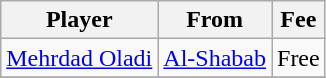<table class="wikitable">
<tr>
<th>Player</th>
<th>From</th>
<th>Fee</th>
</tr>
<tr>
<td> <a href='#'>Mehrdad Oladi</a></td>
<td> <a href='#'>Al-Shabab</a></td>
<td>Free</td>
</tr>
<tr>
</tr>
</table>
